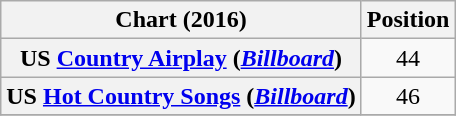<table class="wikitable sortable plainrowheaders" style="text-align:center">
<tr>
<th scope="col">Chart (2016)</th>
<th scope="col">Position</th>
</tr>
<tr>
<th scope="row">US <a href='#'>Country Airplay</a> (<em><a href='#'>Billboard</a></em>)</th>
<td>44</td>
</tr>
<tr>
<th scope="row">US <a href='#'>Hot Country Songs</a> (<em><a href='#'>Billboard</a></em>)</th>
<td>46</td>
</tr>
<tr>
</tr>
</table>
